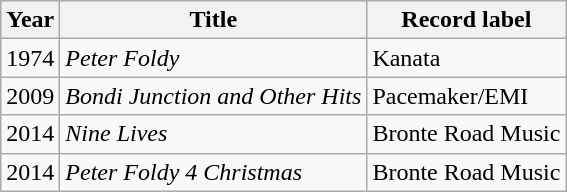<table class="wikitable">
<tr>
<th>Year</th>
<th>Title</th>
<th>Record label</th>
</tr>
<tr>
<td>1974</td>
<td><em>Peter Foldy</em></td>
<td>Kanata</td>
</tr>
<tr>
<td>2009</td>
<td><em>Bondi Junction and Other Hits</em></td>
<td>Pacemaker/EMI</td>
</tr>
<tr>
<td>2014</td>
<td><em>Nine Lives</em></td>
<td>Bronte Road Music</td>
</tr>
<tr>
<td>2014</td>
<td><em>Peter Foldy 4 Christmas</em></td>
<td>Bronte Road Music</td>
</tr>
</table>
